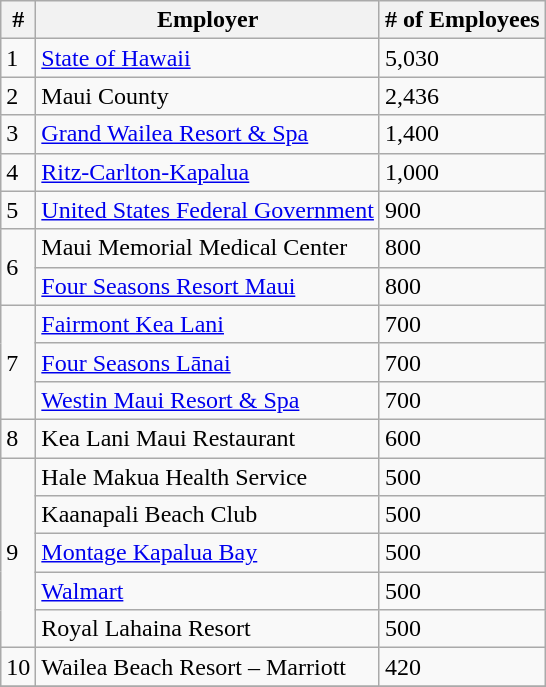<table class="wikitable sortable" border="1">
<tr>
<th>#</th>
<th>Employer</th>
<th># of Employees</th>
</tr>
<tr>
<td>1</td>
<td><a href='#'>State of Hawaii</a></td>
<td>5,030</td>
</tr>
<tr>
<td>2</td>
<td>Maui County</td>
<td>2,436</td>
</tr>
<tr>
<td>3</td>
<td><a href='#'>Grand Wailea Resort & Spa</a></td>
<td>1,400</td>
</tr>
<tr>
<td>4</td>
<td><a href='#'>Ritz-Carlton-Kapalua</a></td>
<td>1,000</td>
</tr>
<tr>
<td>5</td>
<td><a href='#'>United States Federal Government</a></td>
<td>900</td>
</tr>
<tr>
<td rowspan="2">6</td>
<td>Maui Memorial Medical Center</td>
<td>800</td>
</tr>
<tr>
<td><a href='#'>Four Seasons Resort Maui</a></td>
<td>800</td>
</tr>
<tr>
<td rowspan="3">7</td>
<td><a href='#'>Fairmont Kea Lani</a></td>
<td>700</td>
</tr>
<tr>
<td><a href='#'>Four Seasons Lānai</a></td>
<td>700</td>
</tr>
<tr>
<td><a href='#'>Westin Maui Resort & Spa</a></td>
<td>700</td>
</tr>
<tr>
<td>8</td>
<td>Kea Lani Maui Restaurant</td>
<td>600</td>
</tr>
<tr>
<td rowspan="5">9</td>
<td>Hale Makua Health Service</td>
<td>500</td>
</tr>
<tr>
<td>Kaanapali Beach Club</td>
<td>500</td>
</tr>
<tr>
<td><a href='#'>Montage Kapalua Bay</a></td>
<td>500</td>
</tr>
<tr>
<td><a href='#'>Walmart</a></td>
<td>500</td>
</tr>
<tr>
<td>Royal Lahaina Resort</td>
<td>500</td>
</tr>
<tr>
<td>10</td>
<td>Wailea Beach Resort – Marriott</td>
<td>420</td>
</tr>
<tr>
</tr>
</table>
